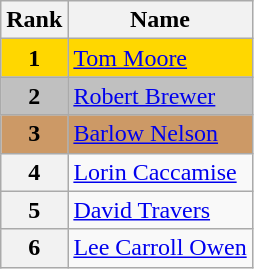<table class="wikitable">
<tr>
<th>Rank</th>
<th>Name</th>
</tr>
<tr bgcolor="gold">
<td align="center"><strong>1</strong></td>
<td><a href='#'>Tom Moore</a></td>
</tr>
<tr bgcolor="silver">
<td align="center"><strong>2</strong></td>
<td><a href='#'>Robert Brewer</a></td>
</tr>
<tr bgcolor="cc9966">
<td align="center"><strong>3</strong></td>
<td><a href='#'>Barlow Nelson</a></td>
</tr>
<tr>
<th>4</th>
<td><a href='#'>Lorin Caccamise</a></td>
</tr>
<tr>
<th>5</th>
<td><a href='#'>David Travers</a></td>
</tr>
<tr>
<th>6</th>
<td><a href='#'>Lee Carroll Owen</a></td>
</tr>
</table>
